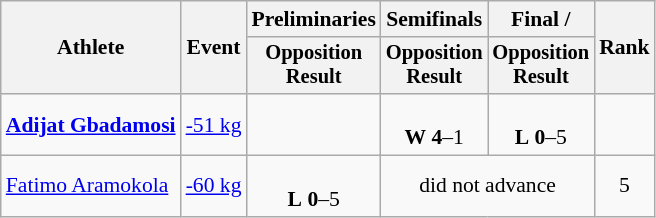<table class="wikitable" style="font-size:90%;">
<tr>
<th rowspan=2>Athlete</th>
<th rowspan=2>Event</th>
<th>Preliminaries</th>
<th>Semifinals</th>
<th>Final / </th>
<th rowspan=2>Rank</th>
</tr>
<tr style="font-size:95%">
<th>Opposition<br>Result</th>
<th>Opposition<br>Result</th>
<th>Opposition<br>Result</th>
</tr>
<tr align=center>
<td align=left><strong><a href='#'>Adijat Gbadamosi</a></strong></td>
<td align=left><a href='#'>-51 kg</a></td>
<td></td>
<td><br><strong>W</strong> <strong>4</strong>–1</td>
<td><br><strong>L</strong> <strong>0</strong>–5</td>
<td></td>
</tr>
<tr align=center>
<td align=left><a href='#'>Fatimo Aramokola</a></td>
<td align=left><a href='#'>-60 kg</a></td>
<td><br><strong>L</strong> <strong>0</strong>–5</td>
<td colspan=2>did not advance</td>
<td>5</td>
</tr>
</table>
